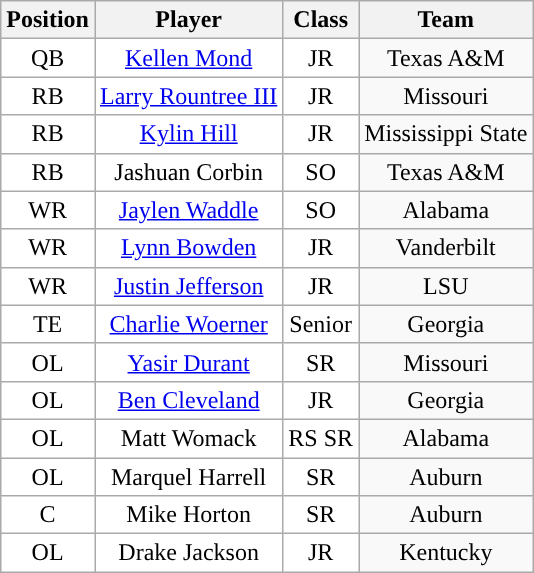<table class="wikitable sortable">
<tr>
<th>Position</th>
<th>Player</th>
<th>Class</th>
<th>Team</th>
</tr>
<tr style="text-align:center;">
<td style="background:white">QB</td>
<td style="background:white"><a href='#'>Kellen Mond</a></td>
<td style="background:white">JR</td>
<td>Texas A&M</td>
</tr>
<tr style="text-align:center;">
<td style="background:white">RB</td>
<td style="background:white"><a href='#'>Larry Rountree III</a></td>
<td style="background:white">JR</td>
<td>Missouri</td>
</tr>
<tr style="text-align:center;">
<td style="background:white">RB</td>
<td style="background:white"><a href='#'>Kylin Hill</a></td>
<td style="background:white">JR</td>
<td>Mississippi State</td>
</tr>
<tr style="text-align:center;">
<td style="background:white">RB</td>
<td style="background:white">Jashuan Corbin</td>
<td style="background:white">SO</td>
<td>Texas A&M</td>
</tr>
<tr style="text-align:center;">
<td style="background:white">WR</td>
<td style="background:white"><a href='#'>Jaylen Waddle</a></td>
<td style="background:white">SO</td>
<td>Alabama</td>
</tr>
<tr style="text-align:center;">
<td style="background:white">WR</td>
<td style="background:white"><a href='#'>Lynn Bowden</a></td>
<td style="background:white">JR</td>
<td>Vanderbilt</td>
</tr>
<tr style="text-align:center;">
<td style="background:white">WR</td>
<td style="background:white"><a href='#'>Justin Jefferson</a></td>
<td style="background:white">JR</td>
<td>LSU</td>
</tr>
<tr style="text-align:center;">
<td style="background:white">TE</td>
<td style="background:white"><a href='#'>Charlie Woerner</a></td>
<td style="background:white">Senior</td>
<td>Georgia</td>
</tr>
<tr style="text-align:center;">
<td style="background:white">OL</td>
<td style="background:white"><a href='#'>Yasir Durant</a></td>
<td style="background:white">SR</td>
<td>Missouri</td>
</tr>
<tr style="text-align:center;">
<td style="background:white">OL</td>
<td style="background:white"><a href='#'>Ben Cleveland</a></td>
<td style="background:white">JR</td>
<td>Georgia</td>
</tr>
<tr style="text-align:center;">
<td style="background:white">OL</td>
<td style="background:white">Matt Womack</td>
<td style="background:white">RS SR</td>
<td>Alabama</td>
</tr>
<tr style="text-align:center;">
<td style="background:white">OL</td>
<td style="background:white">Marquel Harrell</td>
<td style="background:white">SR</td>
<td>Auburn</td>
</tr>
<tr style="text-align:center;">
<td style="background:white">C</td>
<td style="background:white">Mike Horton</td>
<td style="background:white">SR</td>
<td>Auburn</td>
</tr>
<tr style="text-align:center;">
<td style="background:white">OL</td>
<td style="background:white">Drake Jackson</td>
<td style="background:white">JR</td>
<td>Kentucky</td>
</tr>
</table>
